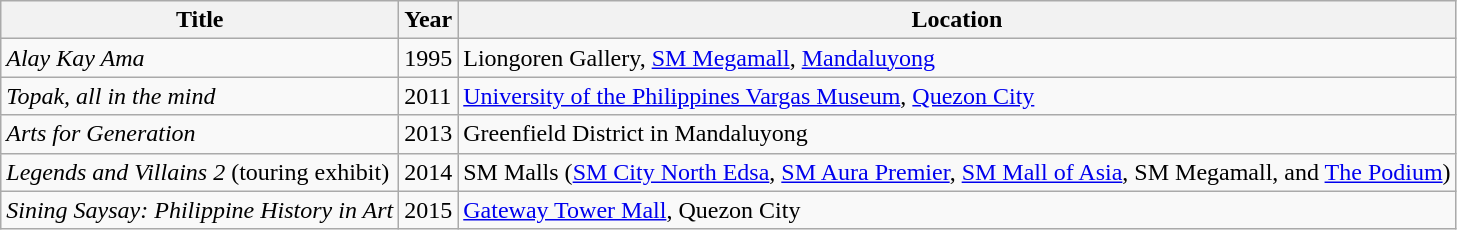<table class="wikitable">
<tr>
<th>Title</th>
<th>Year</th>
<th>Location</th>
</tr>
<tr>
<td><em>Alay Kay Ama</em></td>
<td>1995</td>
<td>Liongoren Gallery, <a href='#'>SM Megamall</a>, <a href='#'>Mandaluyong</a></td>
</tr>
<tr>
<td><em>Topak, all in the mind</em></td>
<td>2011</td>
<td><a href='#'>University of the Philippines Vargas Museum</a>, <a href='#'>Quezon City</a></td>
</tr>
<tr>
<td><em>Arts for Generation</em></td>
<td>2013</td>
<td>Greenfield District in Mandaluyong</td>
</tr>
<tr>
<td><em>Legends and Villains 2</em> (touring exhibit)</td>
<td>2014</td>
<td>SM Malls (<a href='#'>SM City North Edsa</a>, <a href='#'>SM Aura Premier</a>, <a href='#'>SM Mall of Asia</a>, SM Megamall, and <a href='#'>The Podium</a>)</td>
</tr>
<tr>
<td><em>Sining Saysay: Philippine History in Art</em></td>
<td>2015</td>
<td><a href='#'>Gateway Tower Mall</a>, Quezon City</td>
</tr>
</table>
